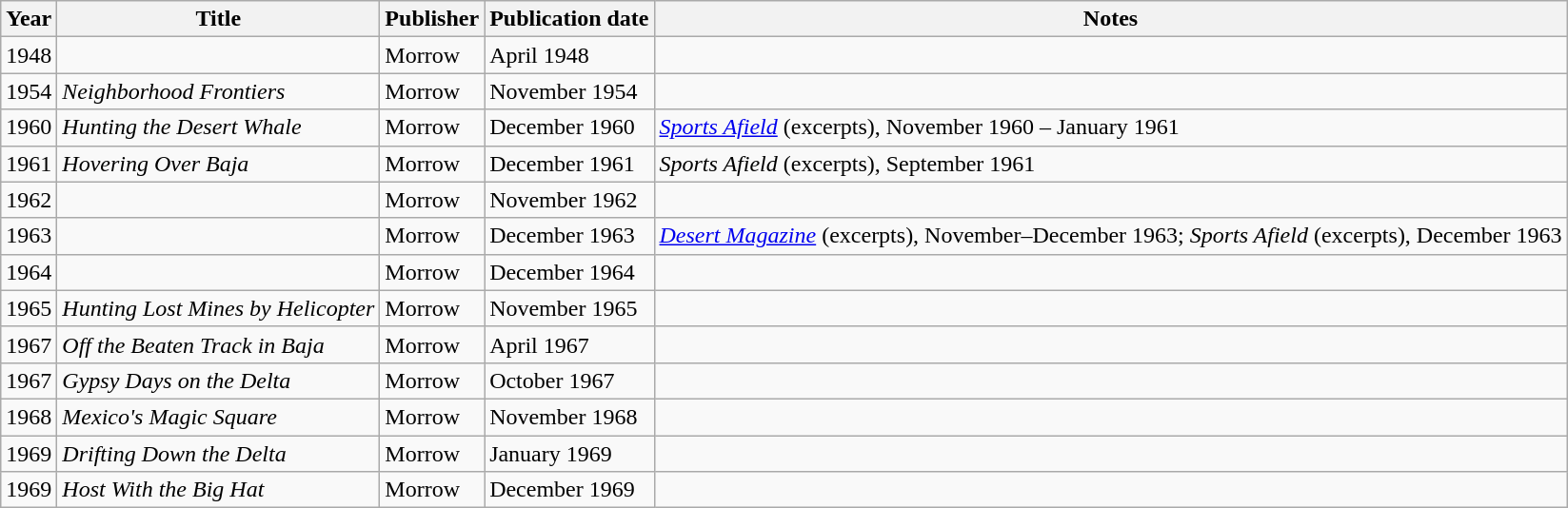<table class="wikitable sortable">
<tr>
<th>Year</th>
<th>Title</th>
<th class="unsortable">Publisher</th>
<th class="unsortable">Publication date</th>
<th class="unsortable">Notes</th>
</tr>
<tr>
<td>1948</td>
<td><em></em></td>
<td>Morrow</td>
<td>April 1948</td>
<td></td>
</tr>
<tr>
<td>1954</td>
<td><em>Neighborhood Frontiers</em></td>
<td>Morrow</td>
<td>November 1954</td>
<td></td>
</tr>
<tr>
<td>1960</td>
<td><em>Hunting the Desert Whale</em></td>
<td>Morrow</td>
<td>December 1960</td>
<td><em><a href='#'>Sports Afield</a></em> (excerpts), November 1960 – January 1961</td>
</tr>
<tr>
<td>1961</td>
<td><em>Hovering Over Baja</em></td>
<td>Morrow</td>
<td>December 1961</td>
<td><em>Sports Afield</em> (excerpts), September 1961</td>
</tr>
<tr>
<td>1962</td>
<td><em></em></td>
<td>Morrow</td>
<td>November 1962</td>
<td></td>
</tr>
<tr>
<td>1963</td>
<td><em></em></td>
<td>Morrow</td>
<td>December 1963</td>
<td><em><a href='#'>Desert Magazine</a></em> (excerpts), November–December 1963; <em>Sports Afield</em> (excerpts), December 1963</td>
</tr>
<tr>
<td>1964</td>
<td><em></em></td>
<td>Morrow</td>
<td>December 1964</td>
<td></td>
</tr>
<tr>
<td>1965</td>
<td><em>Hunting Lost Mines by Helicopter</em></td>
<td>Morrow</td>
<td>November 1965</td>
<td></td>
</tr>
<tr>
<td>1967</td>
<td><em>Off the Beaten Track in Baja</em></td>
<td>Morrow</td>
<td>April 1967</td>
<td></td>
</tr>
<tr>
<td>1967</td>
<td><em>Gypsy Days on the Delta</em></td>
<td>Morrow</td>
<td>October 1967</td>
<td></td>
</tr>
<tr>
<td>1968</td>
<td><em>Mexico's Magic Square</em></td>
<td>Morrow</td>
<td>November 1968</td>
<td></td>
</tr>
<tr>
<td>1969</td>
<td><em>Drifting Down the Delta</em></td>
<td>Morrow</td>
<td>January 1969</td>
<td></td>
</tr>
<tr>
<td>1969</td>
<td><em>Host With the Big Hat</em></td>
<td>Morrow</td>
<td>December 1969</td>
<td></td>
</tr>
</table>
